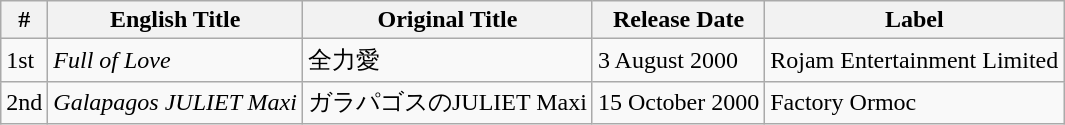<table class="wikitable">
<tr>
<th>#</th>
<th>English Title</th>
<th>Original Title</th>
<th>Release Date</th>
<th>Label</th>
</tr>
<tr>
<td>1st</td>
<td><em>Full of Love</em></td>
<td>全力愛</td>
<td>3 August 2000</td>
<td>Rojam Entertainment Limited</td>
</tr>
<tr>
<td>2nd</td>
<td><em>Galapagos JULIET Maxi</em></td>
<td>ガラパゴスのJULIET Maxi</td>
<td>15 October 2000</td>
<td>Factory Ormoc</td>
</tr>
</table>
